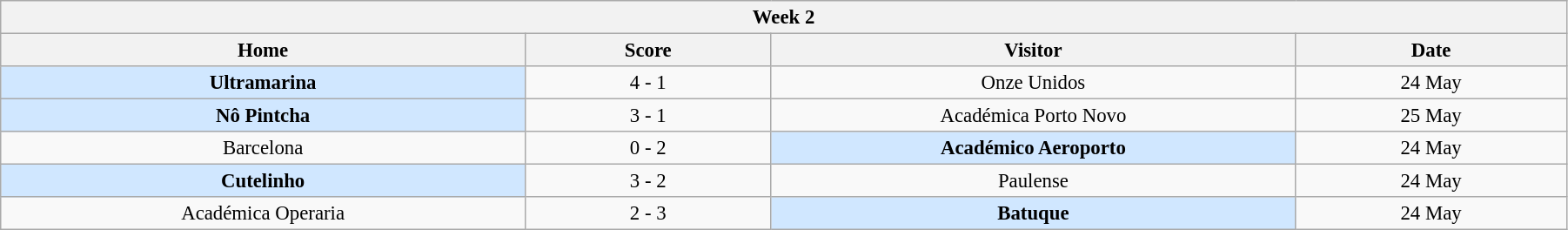<table class="wikitable" style="font-size:95%; text-align: center; width: 95%;">
<tr>
<th colspan="12" style="with: 100%;" align=center>Week 2</th>
</tr>
<tr>
<th width="200">Home</th>
<th width="90">Score</th>
<th width="200">Visitor</th>
<th width="100">Date</th>
</tr>
<tr align=center>
<td bgcolor=#D0E7FF><strong>Ultramarina</strong></td>
<td>4 - 1</td>
<td>Onze Unidos</td>
<td>24 May</td>
</tr>
<tr align=center>
<td bgcolor=#D0E7FF><strong>Nô Pintcha</strong></td>
<td>3 - 1</td>
<td>Académica Porto Novo</td>
<td>25 May</td>
</tr>
<tr align=center>
<td>Barcelona</td>
<td>0 - 2</td>
<td bgcolor=#D0E7FF><strong>Académico Aeroporto</strong></td>
<td>24 May</td>
</tr>
<tr align=center>
<td bgcolor=#D0E7FF><strong>Cutelinho</strong></td>
<td>3 - 2</td>
<td>Paulense</td>
<td>24 May</td>
</tr>
<tr align=center>
<td>Académica Operaria</td>
<td>2 - 3</td>
<td bgcolor=#D0E7FF><strong>Batuque</strong></td>
<td>24 May</td>
</tr>
</table>
